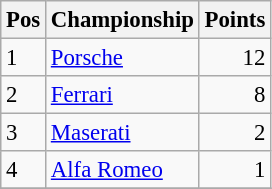<table class="wikitable" style="font-size: 95%;">
<tr>
<th>Pos</th>
<th>Championship</th>
<th>Points</th>
</tr>
<tr>
<td>1</td>
<td> <a href='#'>Porsche</a></td>
<td align="right">12</td>
</tr>
<tr>
<td>2</td>
<td> <a href='#'>Ferrari</a></td>
<td align="right">8</td>
</tr>
<tr>
<td>3</td>
<td> <a href='#'>Maserati</a></td>
<td align="right">2</td>
</tr>
<tr>
<td>4</td>
<td> <a href='#'>Alfa Romeo</a></td>
<td align="right">1</td>
</tr>
<tr>
</tr>
</table>
